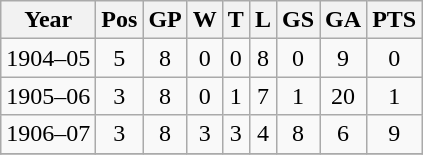<table class="wikitable" style="text-align:center;">
<tr>
<th>Year</th>
<th>Pos</th>
<th>GP</th>
<th>W</th>
<th>T</th>
<th>L</th>
<th>GS</th>
<th>GA</th>
<th>PTS</th>
</tr>
<tr>
<td>1904–05</td>
<td>5</td>
<td>8</td>
<td>0</td>
<td>0</td>
<td>8</td>
<td>0</td>
<td>9</td>
<td>0</td>
</tr>
<tr>
<td>1905–06</td>
<td>3</td>
<td>8</td>
<td>0</td>
<td>1</td>
<td>7</td>
<td>1</td>
<td>20</td>
<td>1</td>
</tr>
<tr>
<td>1906–07</td>
<td>3</td>
<td>8</td>
<td>3</td>
<td>3</td>
<td>4</td>
<td>8</td>
<td>6</td>
<td>9</td>
</tr>
<tr>
</tr>
</table>
